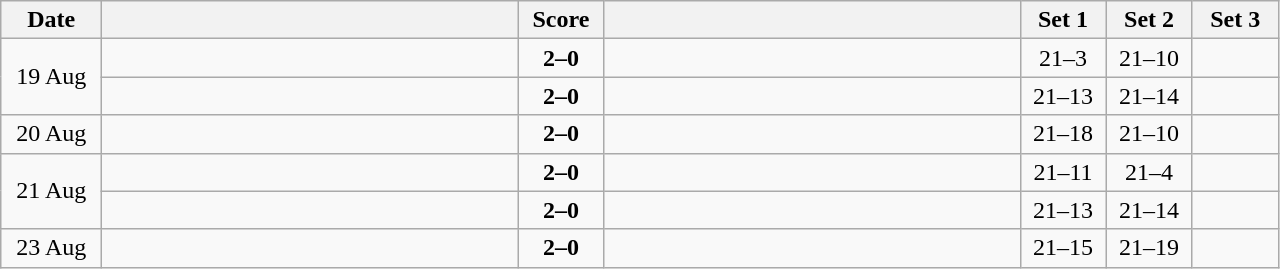<table class="wikitable" style="text-align: center;">
<tr>
<th width="60">Date</th>
<th align="right" width="270"></th>
<th width="50">Score</th>
<th align="left" width="270"></th>
<th width="50">Set 1</th>
<th width="50">Set 2</th>
<th width="50">Set 3</th>
</tr>
<tr>
<td rowspan=2>19 Aug</td>
<td align=left><strong></strong></td>
<td align=center><strong>2–0</strong></td>
<td align=left></td>
<td>21–3</td>
<td>21–10</td>
<td></td>
</tr>
<tr>
<td align=left><strong></strong></td>
<td align=center><strong>2–0</strong></td>
<td align=left></td>
<td>21–13</td>
<td>21–14</td>
<td></td>
</tr>
<tr>
<td>20 Aug</td>
<td align=left><strong></strong></td>
<td align=center><strong>2–0</strong></td>
<td align=left></td>
<td>21–18</td>
<td>21–10</td>
<td></td>
</tr>
<tr>
<td rowspan=2>21 Aug</td>
<td align=left><strong></strong></td>
<td align=center><strong>2–0</strong></td>
<td align=left></td>
<td>21–11</td>
<td>21–4</td>
<td></td>
</tr>
<tr>
<td align=left><strong></strong></td>
<td align=center><strong>2–0</strong></td>
<td align=left></td>
<td>21–13</td>
<td>21–14</td>
<td></td>
</tr>
<tr>
<td>23 Aug</td>
<td align=left><strong></strong></td>
<td align=center><strong>2–0</strong></td>
<td align=left></td>
<td>21–15</td>
<td>21–19</td>
<td></td>
</tr>
</table>
